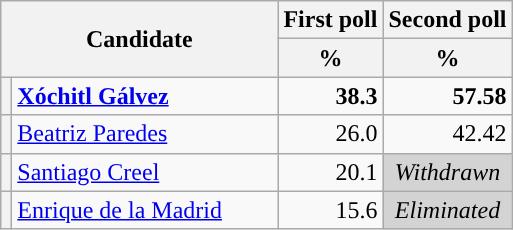<table class="wikitable" style="font-size:100%">
<tr>
<th colspan="2" rowspan="2" style="width: 170px">Candidate</th>
<th>First poll</th>
<th>Second poll</th>
</tr>
<tr>
<th>%</th>
<th>%</th>
</tr>
<tr>
<th style="background-color: "></th>
<td style="width: 170px"><strong><a href='#'>Xóchitl Gálvez</a></strong></td>
<td align="right"><strong>38.3</strong></td>
<td align="right"><strong>57.58</strong></td>
</tr>
<tr>
<th style="background-color: "></th>
<td style="width: 170px"><a href='#'>Beatriz Paredes</a></td>
<td align="right">26.0</td>
<td align="right">42.42</td>
</tr>
<tr>
<th style="background-color: "></th>
<td><a href='#'>Santiago Creel</a></td>
<td align="right">20.1</td>
<td style="background:lightgrey; text-align:center"><em>Withdrawn</em></td>
</tr>
<tr>
<th style="background-color: "></th>
<td><a href='#'>Enrique de la Madrid</a></td>
<td align="right">15.6</td>
<td style="background:lightgrey; text-align:center"><em>Eliminated</em></td>
</tr>
</table>
